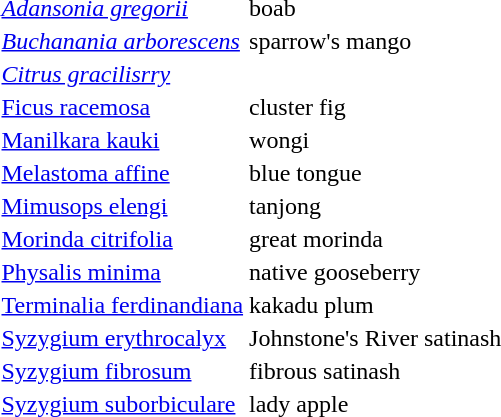<table>
<tr>
<td><em><a href='#'>Adansonia gregorii</a></em></td>
<td>boab</td>
</tr>
<tr>
<td><em><a href='#'>Buchanania arborescens</a></em></td>
<td>sparrow's mango</td>
</tr>
<tr>
<td><em><a href='#'>Citrus gracilisrry</a></td>
</tr>
<tr>
<td></em><a href='#'>Ficus racemosa</a><em></td>
<td>cluster fig</td>
</tr>
<tr>
<td></em><a href='#'>Manilkara kauki</a><em></td>
<td>wongi</td>
</tr>
<tr>
<td></em><a href='#'>Melastoma affine</a><em></td>
<td>blue tongue</td>
</tr>
<tr>
<td></em><a href='#'>Mimusops elengi</a><em></td>
<td>tanjong</td>
</tr>
<tr>
<td></em><a href='#'>Morinda citrifolia</a><em></td>
<td>great morinda</td>
</tr>
<tr>
<td></em><a href='#'>Physalis minima</a><em></td>
<td>native gooseberry</td>
</tr>
<tr>
<td></em><a href='#'>Terminalia ferdinandiana</a><em></td>
<td>kakadu plum</td>
</tr>
<tr>
<td></em><a href='#'>Syzygium erythrocalyx</a><em></td>
<td>Johnstone's River satinash</td>
</tr>
<tr>
<td></em><a href='#'>Syzygium fibrosum</a><em></td>
<td>fibrous satinash</td>
</tr>
<tr>
<td></em><a href='#'>Syzygium suborbiculare</a><em></td>
<td>lady apple</td>
</tr>
</table>
